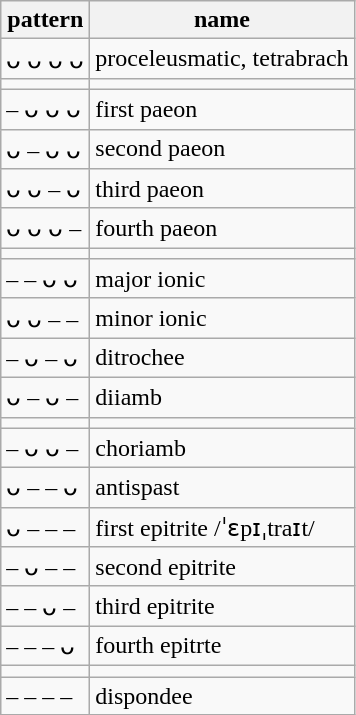<table class="wikitable" style="text-align: left">
<tr>
<th>pattern</th>
<th>name</th>
</tr>
<tr>
<td>ᴗ ᴗ ᴗ ᴗ</td>
<td>proceleusmatic, tetrabrach</td>
</tr>
<tr>
<td></td>
</tr>
<tr>
<td>– ᴗ ᴗ ᴗ</td>
<td>first paeon</td>
</tr>
<tr>
<td>ᴗ – ᴗ ᴗ</td>
<td>second paeon</td>
</tr>
<tr>
<td>ᴗ ᴗ – ᴗ</td>
<td>third paeon</td>
</tr>
<tr>
<td>ᴗ ᴗ ᴗ –</td>
<td>fourth paeon</td>
</tr>
<tr>
<td></td>
</tr>
<tr>
<td>– – ᴗ ᴗ</td>
<td>major ionic</td>
</tr>
<tr>
<td>ᴗ ᴗ – –</td>
<td>minor ionic</td>
</tr>
<tr>
<td>– ᴗ – ᴗ</td>
<td>ditrochee</td>
</tr>
<tr>
<td>ᴗ – ᴗ –</td>
<td>diiamb</td>
</tr>
<tr>
<td></td>
</tr>
<tr>
<td>– ᴗ ᴗ –</td>
<td>choriamb</td>
</tr>
<tr>
<td>ᴗ – – ᴗ</td>
<td>antispast</td>
</tr>
<tr>
<td>ᴗ – – –</td>
<td>first epitrite /ˈɛpɪˌtraɪt/</td>
</tr>
<tr>
<td>– ᴗ – –</td>
<td>second epitrite</td>
</tr>
<tr>
<td>– – ᴗ –</td>
<td>third epitrite</td>
</tr>
<tr>
<td>– – – ᴗ</td>
<td>fourth epitrte</td>
</tr>
<tr>
<td></td>
</tr>
<tr>
<td>– – – –</td>
<td>dispondee</td>
</tr>
</table>
